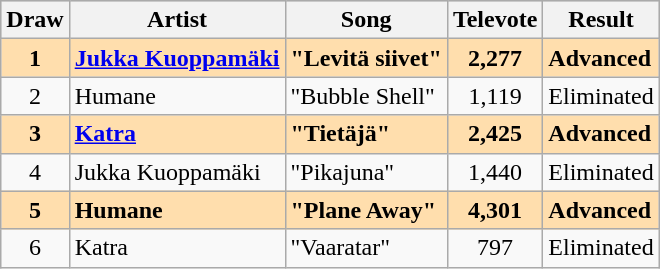<table class="sortable wikitable" style="margin: 1em auto 1em auto; text-align:center">
<tr style="background:#ccc;">
<th>Draw</th>
<th>Artist</th>
<th>Song</th>
<th>Televote</th>
<th>Result</th>
</tr>
<tr style="font-weight:bold; background: navajowhite;">
<td>1</td>
<td align="left"><a href='#'>Jukka Kuoppamäki</a></td>
<td align="left">"Levitä siivet"</td>
<td>2,277</td>
<td align="left">Advanced</td>
</tr>
<tr>
<td>2</td>
<td align="left">Humane</td>
<td align="left">"Bubble Shell"</td>
<td>1,119</td>
<td align="left">Eliminated</td>
</tr>
<tr style="font-weight:bold; background: navajowhite;">
<td>3</td>
<td align="left"><a href='#'>Katra</a></td>
<td align="left">"Tietäjä"</td>
<td>2,425</td>
<td align="left">Advanced</td>
</tr>
<tr>
<td>4</td>
<td align="left">Jukka Kuoppamäki</td>
<td align="left">"Pikajuna"</td>
<td>1,440</td>
<td align="left">Eliminated</td>
</tr>
<tr style="font-weight:bold; background: navajowhite;">
<td>5</td>
<td align="left">Humane</td>
<td align="left">"Plane Away"</td>
<td>4,301</td>
<td align="left">Advanced</td>
</tr>
<tr>
<td>6</td>
<td align="left">Katra</td>
<td align="left">"Vaaratar"</td>
<td>797</td>
<td align="left">Eliminated</td>
</tr>
</table>
